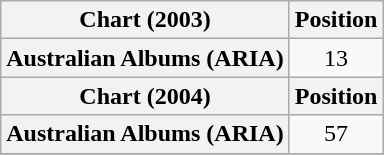<table class="wikitable sortable plainrowheaders" style="text-align:center">
<tr>
<th scope="col">Chart (2003)</th>
<th scope="col">Position</th>
</tr>
<tr>
<th scope="row">Australian Albums (ARIA)</th>
<td>13</td>
</tr>
<tr>
<th scope="col">Chart (2004)</th>
<th scope="col">Position</th>
</tr>
<tr>
<th scope="row">Australian Albums (ARIA)</th>
<td>57</td>
</tr>
<tr>
</tr>
</table>
